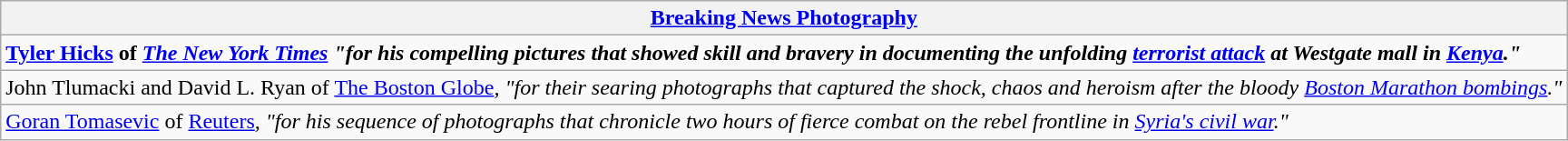<table class="wikitable" style="float:left; float:none;">
<tr>
<th><a href='#'>Breaking News Photography</a></th>
</tr>
<tr>
<td><strong><a href='#'>Tyler Hicks</a> of <em><a href='#'>The New York Times</a><strong><em> "for his compelling pictures that showed skill and bravery in documenting the unfolding <a href='#'>terrorist attack</a> at Westgate mall in <a href='#'>Kenya</a>."</td>
</tr>
<tr>
<td>John Tlumacki and David L. Ryan of </em><a href='#'>The Boston Globe</a><em>, "for their searing photographs that captured the shock, chaos and heroism after the bloody <a href='#'>Boston Marathon bombings</a>."</td>
</tr>
<tr>
<td><a href='#'>Goran Tomasevic</a> of </em><a href='#'>Reuters</a><em>, "for his sequence of photographs that chronicle two hours of fierce combat on the rebel frontline in <a href='#'>Syria's civil war</a>."</td>
</tr>
</table>
